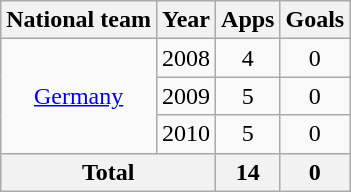<table class="wikitable" style="text-align:center">
<tr>
<th>National team</th>
<th>Year</th>
<th>Apps</th>
<th>Goals</th>
</tr>
<tr>
<td rowspan="3"><a href='#'>Germany</a></td>
<td>2008</td>
<td>4</td>
<td>0</td>
</tr>
<tr>
<td>2009</td>
<td>5</td>
<td>0</td>
</tr>
<tr>
<td>2010</td>
<td>5</td>
<td>0</td>
</tr>
<tr>
<th colspan="2">Total</th>
<th>14</th>
<th>0</th>
</tr>
</table>
